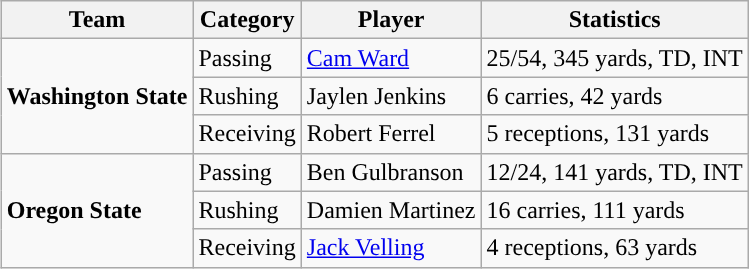<table class="wikitable" style="float: right;">
<tr>
<th>Team</th>
<th>Category</th>
<th>Player</th>
<th>Statistics</th>
</tr>
<tr>
<td rowspan=3><strong>Washington State</strong></td>
<td>Passing</td>
<td><a href='#'>Cam Ward</a></td>
<td>25/54, 345 yards, TD, INT</td>
</tr>
<tr>
<td>Rushing</td>
<td>Jaylen Jenkins</td>
<td>6 carries, 42 yards</td>
</tr>
<tr>
<td>Receiving</td>
<td>Robert Ferrel</td>
<td>5 receptions, 131 yards</td>
</tr>
<tr>
<td rowspan=3><strong>Oregon State</strong></td>
<td>Passing</td>
<td>Ben Gulbranson</td>
<td>12/24, 141 yards, TD, INT</td>
</tr>
<tr>
<td>Rushing</td>
<td>Damien Martinez</td>
<td>16 carries, 111 yards</td>
</tr>
<tr>
<td>Receiving</td>
<td><a href='#'>Jack Velling</a></td>
<td>4 receptions, 63 yards</td>
</tr>
</table>
